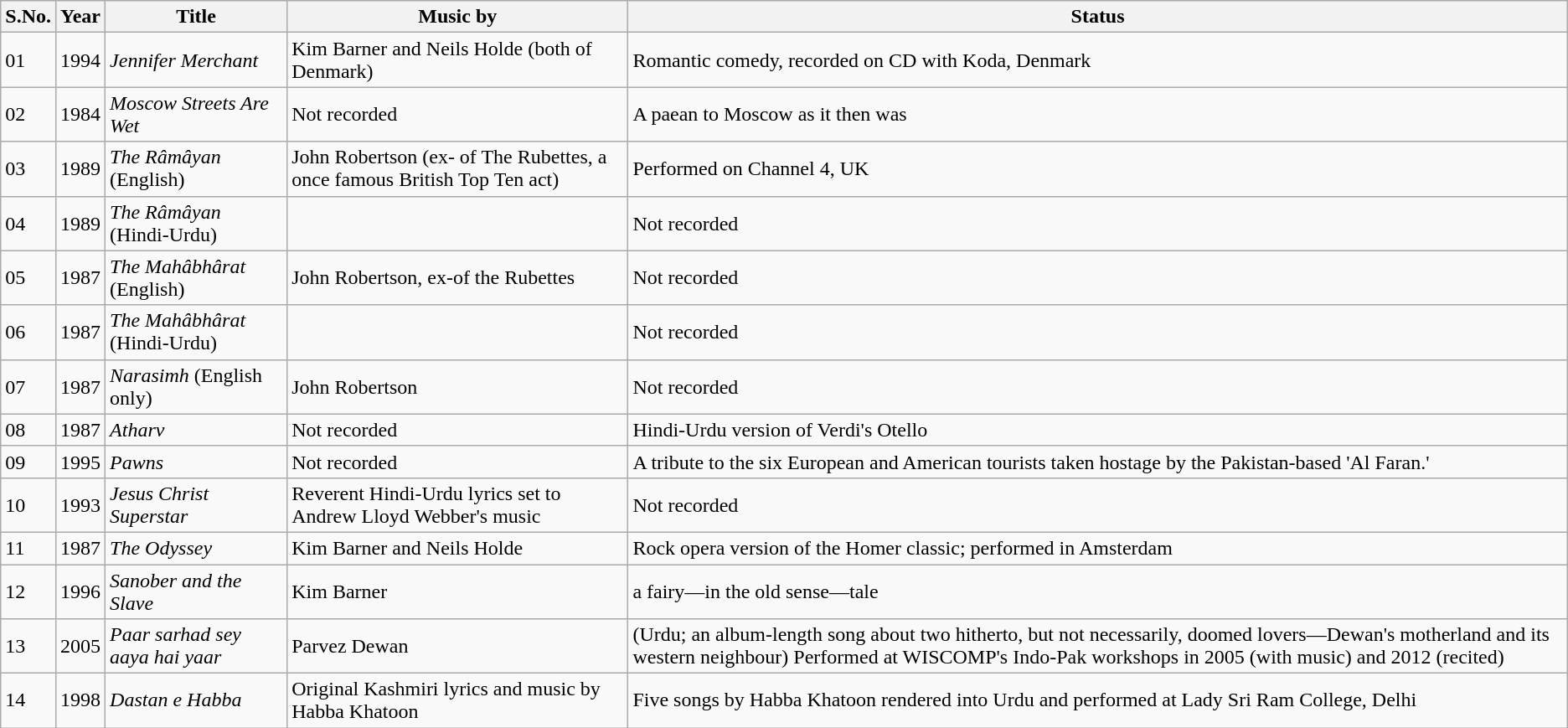<table class="wikitable">
<tr>
<th>S.No.</th>
<th>Year</th>
<th>Title</th>
<th>Music by</th>
<th>Status</th>
</tr>
<tr>
<td>01</td>
<td>1994</td>
<td><em>Jennifer Merchant</em></td>
<td>Kim Barner and Neils Holde (both of Denmark)</td>
<td>Romantic comedy, recorded on CD with Koda, Denmark</td>
</tr>
<tr>
<td>02</td>
<td>1984</td>
<td><em>Moscow Streets Are Wet</em></td>
<td>Not recorded</td>
<td>A paean to Moscow as it then was</td>
</tr>
<tr>
<td>03</td>
<td>1989</td>
<td><em>The Râmâyan</em> (English)</td>
<td>John Robertson (ex- of The Rubettes, a once famous British Top Ten act)</td>
<td>Performed on Channel 4, UK</td>
</tr>
<tr>
<td>04</td>
<td>1989</td>
<td><em>The Râmâyan</em> (Hindi-Urdu)</td>
<td></td>
<td>Not recorded</td>
</tr>
<tr>
<td>05</td>
<td>1987</td>
<td><em>The Mahâbhârat</em> (English)</td>
<td>John Robertson, ex-of the Rubettes</td>
<td>Not recorded</td>
</tr>
<tr>
<td>06</td>
<td>1987</td>
<td><em>The Mahâbhârat</em> (Hindi-Urdu)</td>
<td></td>
<td>Not recorded</td>
</tr>
<tr>
<td>07</td>
<td>1987</td>
<td><em>Narasimh</em> (English only)</td>
<td>John Robertson</td>
<td>Not recorded</td>
</tr>
<tr>
<td>08</td>
<td>1987</td>
<td><em>Atharv</em></td>
<td>Not recorded</td>
<td>Hindi-Urdu version of Verdi's Otello</td>
</tr>
<tr>
<td>09</td>
<td>1995</td>
<td><em>Pawns</em></td>
<td>Not recorded</td>
<td>A tribute to the six European and American tourists taken hostage by the Pakistan-based 'Al Faran.'</td>
</tr>
<tr>
<td>10</td>
<td>1993</td>
<td><em>Jesus Christ Superstar</em></td>
<td>Reverent Hindi-Urdu lyrics set to Andrew Lloyd Webber's music</td>
<td>Not recorded</td>
</tr>
<tr>
<td>11</td>
<td>1987</td>
<td><em>The Odyssey</em></td>
<td>Kim Barner and Neils Holde</td>
<td>Rock opera version of the Homer classic; performed in Amsterdam</td>
</tr>
<tr>
<td>12</td>
<td>1996</td>
<td><em>Sanober and the Slave</em></td>
<td>Kim Barner</td>
<td>a fairy—in the old sense—tale</td>
</tr>
<tr>
<td>13</td>
<td>2005</td>
<td><em>Paar sarhad sey aaya hai yaar</em></td>
<td>Parvez Dewan</td>
<td>(Urdu; an album-length song about two hitherto, but not necessarily, doomed lovers—Dewan's motherland and its western neighbour) Performed at WISCOMP's Indo-Pak workshops in 2005 (with music) and 2012 (recited)</td>
</tr>
<tr>
<td>14</td>
<td>1998</td>
<td><em>Dastan e Habba</em></td>
<td>Original Kashmiri lyrics and music by Habba Khatoon</td>
<td>Five songs by Habba Khatoon rendered into Urdu and performed at Lady Sri Ram College, Delhi</td>
</tr>
</table>
